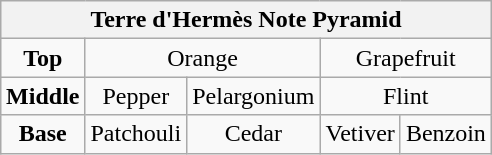<table class="wikitable"  style="margin: auto;">
<tr>
<th colspan=5>Terre d'Hermès Note Pyramid</th>
</tr>
<tr>
<td align=center><strong>Top</strong></td>
<td colspan=2 align=center>Orange</td>
<td colspan=2 align=center>Grapefruit</td>
</tr>
<tr>
<td align=center><strong>Middle</strong></td>
<td align=center>Pepper</td>
<td align=center>Pelargonium</td>
<td colspan=2 align=center>Flint</td>
</tr>
<tr>
<td align=center><strong>Base</strong></td>
<td align=center>Patchouli</td>
<td align=center>Cedar</td>
<td align=center>Vetiver</td>
<td align=center>Benzoin</td>
</tr>
</table>
